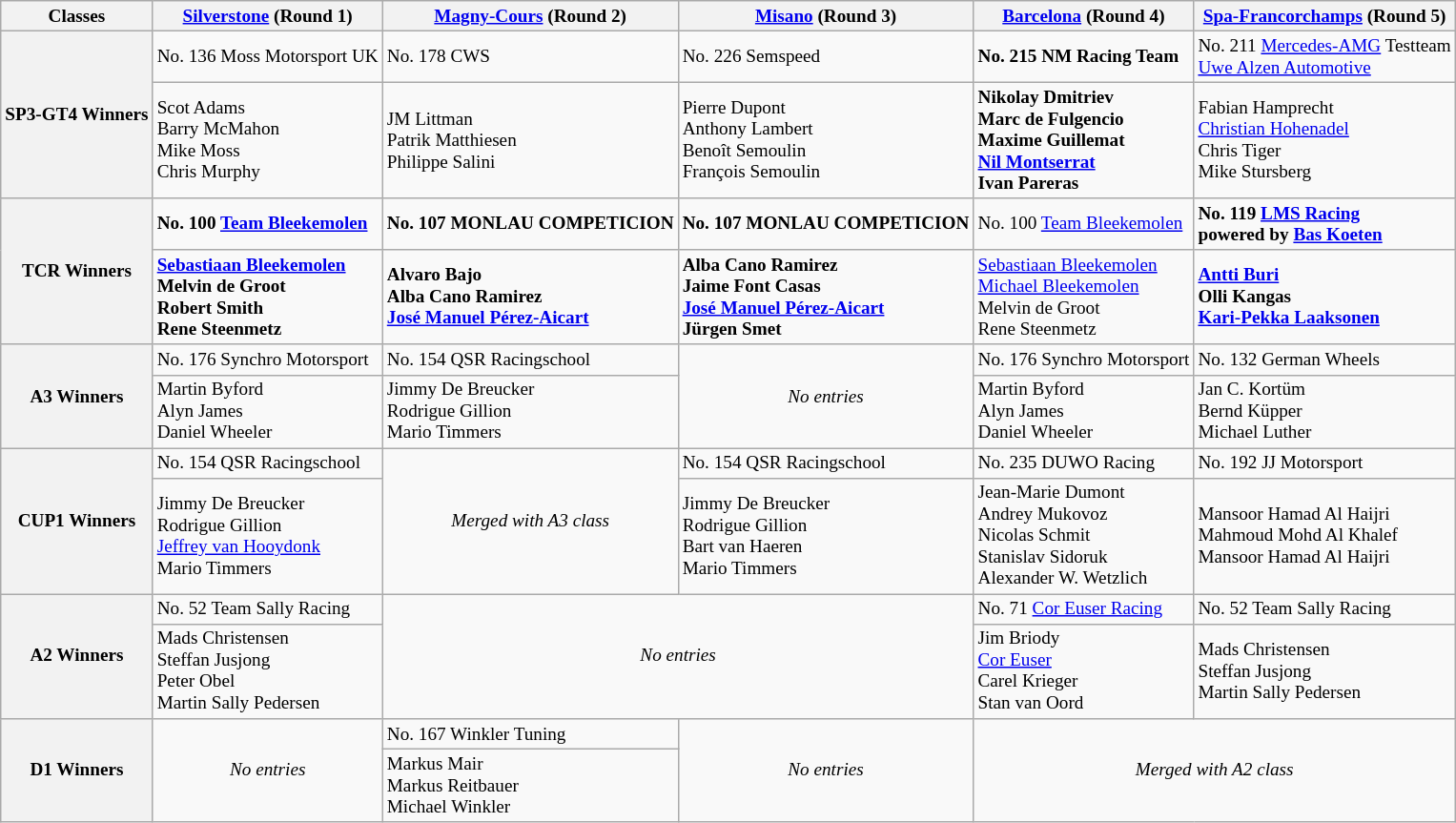<table class="wikitable" style="font-size: 80%;">
<tr>
<th>Classes</th>
<th> <a href='#'>Silverstone</a> (Round 1)</th>
<th> <a href='#'>Magny-Cours</a> (Round 2)</th>
<th> <a href='#'>Misano</a> (Round 3)</th>
<th> <a href='#'>Barcelona</a> (Round 4)</th>
<th> <a href='#'>Spa-Francorchamps</a> (Round 5)</th>
</tr>
<tr>
<th rowspan=2>SP3-GT4 Winners</th>
<td> No. 136 Moss Motorsport UK</td>
<td> No. 178 CWS</td>
<td> No. 226 Semspeed</td>
<td> <strong>No. 215 NM Racing Team</strong></td>
<td> No. 211 <a href='#'>Mercedes-AMG</a> Testteam<br><a href='#'>Uwe Alzen Automotive</a></td>
</tr>
<tr>
<td> Scot Adams<br> Barry McMahon<br> Mike Moss<br> Chris Murphy</td>
<td> JM Littman<br> Patrik Matthiesen<br> Philippe Salini</td>
<td> Pierre Dupont<br> Anthony Lambert<br> Benoît Semoulin<br> François Semoulin</td>
<td> <strong>Nikolay Dmitriev<br> Marc de Fulgencio<br> Maxime Guillemat<br> <a href='#'>Nil Montserrat</a><br> Ivan Pareras</strong></td>
<td> Fabian Hamprecht<br> <a href='#'>Christian Hohenadel</a><br> Chris Tiger<br> Mike Stursberg</td>
</tr>
<tr>
<th rowspan=2>TCR Winners</th>
<td> <strong>No. 100 <a href='#'>Team Bleekemolen</a></strong></td>
<td> <strong>No. 107 MONLAU COMPETICION</strong></td>
<td> <strong>No. 107 MONLAU COMPETICION</strong></td>
<td> No. 100 <a href='#'>Team Bleekemolen</a></td>
<td> <strong>No. 119 <a href='#'>LMS Racing</a><br>powered by <a href='#'>Bas Koeten</a></strong></td>
</tr>
<tr>
<td> <strong><a href='#'>Sebastiaan Bleekemolen</a><br> Melvin de Groot<br> Robert Smith<br> Rene Steenmetz</strong></td>
<td> <strong>Alvaro Bajo<br> Alba Cano Ramirez<br> <a href='#'>José Manuel Pérez-Aicart</a></strong></td>
<td> <strong>Alba Cano Ramirez<br> Jaime Font Casas<br> <a href='#'>José Manuel Pérez-Aicart</a><br> Jürgen Smet</strong></td>
<td> <a href='#'>Sebastiaan Bleekemolen</a><br> <a href='#'>Michael Bleekemolen</a><br> Melvin de Groot<br> Rene Steenmetz</td>
<td> <strong><a href='#'>Antti Buri</a><br> Olli Kangas<br> <a href='#'>Kari-Pekka Laaksonen</a></strong></td>
</tr>
<tr>
<th rowspan=2>A3 Winners</th>
<td> No. 176 Synchro Motorsport</td>
<td> No. 154 QSR Racingschool</td>
<td rowspan="2" align="center"><em>No entries</em></td>
<td> No. 176 Synchro Motorsport</td>
<td> No. 132 German Wheels</td>
</tr>
<tr>
<td> Martin Byford<br> Alyn James<br> Daniel Wheeler</td>
<td> Jimmy De Breucker<br> Rodrigue Gillion<br> Mario Timmers</td>
<td> Martin Byford<br> Alyn James<br> Daniel Wheeler</td>
<td> Jan C. Kortüm<br> Bernd Küpper<br> Michael Luther</td>
</tr>
<tr>
<th rowspan=2>CUP1 Winners</th>
<td> No. 154 QSR Racingschool</td>
<td rowspan="2" align="center"><em>Merged with A3 class</em></td>
<td> No. 154 QSR Racingschool</td>
<td> No. 235 DUWO Racing</td>
<td> No. 192 JJ Motorsport</td>
</tr>
<tr>
<td> Jimmy De Breucker<br> Rodrigue Gillion<br> <a href='#'>Jeffrey van Hooydonk</a><br> Mario Timmers</td>
<td> Jimmy De Breucker<br> Rodrigue Gillion<br> Bart van Haeren<br> Mario Timmers</td>
<td> Jean-Marie Dumont<br> Andrey Mukovoz<br> Nicolas Schmit<br> Stanislav Sidoruk<br> Alexander W. Wetzlich</td>
<td> Mansoor Hamad Al Haijri<br> Mahmoud Mohd Al Khalef<br> Mansoor Hamad Al Haijri</td>
</tr>
<tr>
<th rowspan=2>A2 Winners</th>
<td> No. 52 Team Sally Racing</td>
<td colspan="2" rowspan="2" align="center"><em>No entries</em></td>
<td> No. 71 <a href='#'>Cor Euser Racing</a></td>
<td> No. 52 Team Sally Racing</td>
</tr>
<tr>
<td> Mads Christensen<br> Steffan Jusjong<br> Peter Obel<br> Martin Sally Pedersen</td>
<td> Jim Briody<br> <a href='#'>Cor Euser</a><br> Carel Krieger<br> Stan van Oord</td>
<td> Mads Christensen<br> Steffan Jusjong<br> Martin Sally Pedersen</td>
</tr>
<tr>
<th rowspan=2>D1 Winners</th>
<td rowspan="2" align="center"><em>No entries</em></td>
<td> No. 167 Winkler Tuning</td>
<td rowspan="2" align="center"><em>No entries</em></td>
<td colspan="2" rowspan="2" align="center"><em>Merged with A2 class</em></td>
</tr>
<tr>
<td> Markus Mair<br> Markus Reitbauer<br> Michael Winkler</td>
</tr>
</table>
